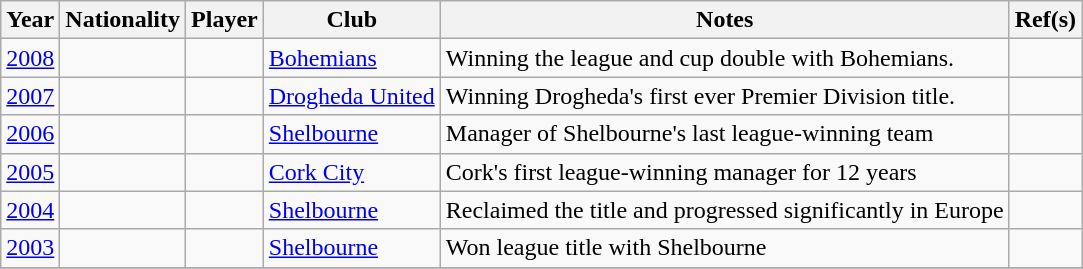<table class="sortable wikitable" style="text-align: center;">
<tr>
<th>Year</th>
<th>Nationality</th>
<th>Player</th>
<th>Club</th>
<th class="unsortable">Notes</th>
<th class="unsortable">Ref(s)</th>
</tr>
<tr>
<td><a href='#'>2008</a></td>
<td></td>
<td align=left></td>
<td align=left><a href='#'>Bohemians</a></td>
<td align=left>Winning the league and cup double with Bohemians.</td>
<td></td>
</tr>
<tr>
<td><a href='#'>2007</a></td>
<td></td>
<td align=left></td>
<td align=left><a href='#'>Drogheda United</a></td>
<td align=left>Winning Drogheda's first ever Premier Division title.</td>
<td></td>
</tr>
<tr>
<td><a href='#'>2006</a></td>
<td></td>
<td align=left></td>
<td align=left><a href='#'>Shelbourne</a></td>
<td align=left>Manager of Shelbourne's last league-winning team</td>
<td></td>
</tr>
<tr>
<td><a href='#'>2005</a></td>
<td></td>
<td align=left></td>
<td align=left><a href='#'>Cork City</a></td>
<td align=left>Cork's first league-winning manager for 12 years</td>
<td></td>
</tr>
<tr>
<td><a href='#'>2004</a></td>
<td></td>
<td align=left></td>
<td align=left><a href='#'>Shelbourne</a></td>
<td align=left>Reclaimed the title and progressed significantly in Europe</td>
<td></td>
</tr>
<tr>
<td><a href='#'>2003</a></td>
<td></td>
<td align=left></td>
<td align=left><a href='#'>Shelbourne</a></td>
<td align=left>Won league title with Shelbourne</td>
<td></td>
</tr>
<tr>
</tr>
</table>
